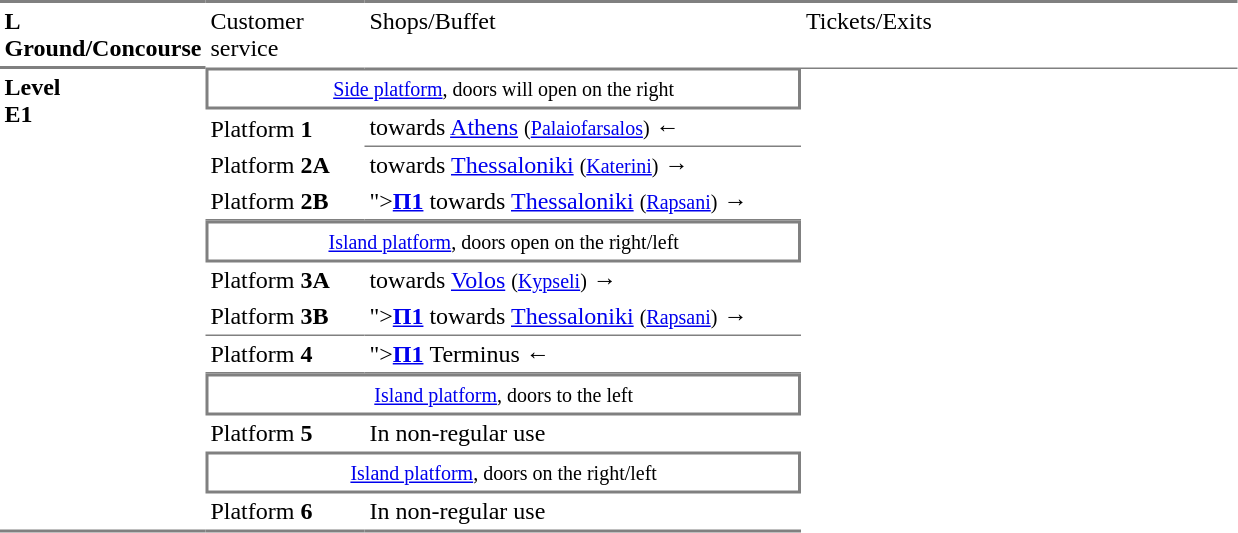<table border=0 cellspacing=0 cellpadding=3>
<tr>
<td style="border-bottom:solid 2px gray;border-top:solid 2px gray;" width=50 valign=top><strong>L<br>Ground/Concourse</strong></td>
<td style="border-top:solid 2px gray;border-bottom:solid 1px gray;" width=100 valign=top>Customer service</td>
<td style="border-top:solid 2px gray;border-bottom:solid 1px gray;" width=285 valign=top>Shops/Buffet</td>
<td style="border-top:solid 2px gray;border-bottom:solid 1px gray;" width=285 valign=top>Tickets/Exits</td>
</tr>
<tr>
<td style="border-bottom:solid 2px gray;" rowspan=12 valign=top><strong>Level<br>Ε1</strong></td>
<td style="border-top:solid 1px gray;border-right:solid 2px gray;border-left:solid 2px gray;border-bottom:solid 2px gray;text-align:center;" colspan=2><small><a href='#'>Side platform</a>, doors will open on the right</small></td>
</tr>
<tr>
<td>Platform <span><strong>1</strong></span></td>
<td style="border-bottom:solid 1px gray;"> towards <a href='#'>Athens</a> <small>(<a href='#'>Palaiofarsalos</a>)</small> ←</td>
</tr>
<tr>
<td>Platform <span><strong>2Α</strong></span></td>
<td> towards <a href='#'>Thessaloniki</a> <small>(<a href='#'>Katerini</a>)</small> →</td>
</tr>
<tr>
<td style="border-bottom:solid 1px gray;">Platform <span><strong>2Β</strong></span></td>
<td style="border-bottom:solid 1px gray;"><span>"><a href='#'><span><strong>Π1</strong></span></a></span>  towards <a href='#'>Thessaloniki</a> <small>(<a href='#'>Rapsani</a>)</small> →</td>
</tr>
<tr>
<td style="border-top:solid 2px gray;border-right:solid 2px gray;border-left:solid 2px gray;border-bottom:solid 2px gray;text-align:center;" colspan=2><small><a href='#'>Island platform</a>, doors open on the right/left</small></td>
</tr>
<tr>
<td>Platform <span><strong>3Α</strong></span></td>
<td> towards <a href='#'>Volos</a> <small>(<a href='#'>Kypseli</a>)</small> →</td>
</tr>
<tr>
<td style="border-bottom:solid 1px gray;">Platform <span><strong>3Β</strong></span></td>
<td style="border-bottom:solid 1px gray;"><span>"><a href='#'><span><strong>Π1</strong></span></a></span>  towards <a href='#'>Thessaloniki</a> <small>(<a href='#'>Rapsani</a>)</small> →</td>
</tr>
<tr>
<td style="border-bottom:solid 1px gray;">Platform <span><strong>4</strong></span></td>
<td style="border-bottom:solid 1px gray;"><span>"><a href='#'><span><strong>Π1</strong></span></a></span>  <small></small> Terminus ←</td>
</tr>
<tr>
<td style="border-top:solid 2px gray;border-right:solid 2px gray;border-left:solid 2px gray;border-bottom:solid 2px gray;text-align:center;" colspan=2><small><a href='#'>Island platform</a>, doors to the left</small></td>
</tr>
<tr>
<td>Platform <span><strong>5</strong></span></td>
<td>In non-regular use</td>
</tr>
<tr>
<td style="border-top:solid 2px gray;border-right:solid 2px gray;border-left:solid 2px gray;border-bottom:solid 2px gray;text-align:center;" colspan=2><small><a href='#'>Island platform</a>, doors on the right/left</small></td>
</tr>
<tr>
<td style="border-bottom:solid 2px gray;">Platform <span><strong>6</strong></span></td>
<td style="border-bottom:solid 2px gray;">In non-regular use</td>
</tr>
</table>
